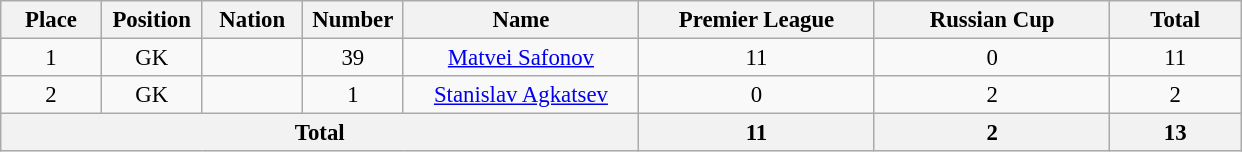<table class="wikitable" style="font-size: 95%; text-align: center;">
<tr>
<th width=60>Place</th>
<th width=60>Position</th>
<th width=60>Nation</th>
<th width=60>Number</th>
<th width=150>Name</th>
<th width=150>Premier League</th>
<th width=150>Russian Cup</th>
<th width=80>Total</th>
</tr>
<tr>
<td>1</td>
<td>GK</td>
<td></td>
<td>39</td>
<td><a href='#'>Matvei Safonov</a></td>
<td>11</td>
<td>0</td>
<td>11</td>
</tr>
<tr>
<td>2</td>
<td>GK</td>
<td></td>
<td>1</td>
<td><a href='#'>Stanislav Agkatsev</a></td>
<td>0</td>
<td>2</td>
<td>2</td>
</tr>
<tr>
<th colspan=5>Total</th>
<th>11</th>
<th>2</th>
<th>13</th>
</tr>
</table>
